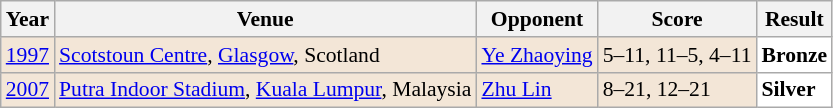<table class="sortable wikitable" style="font-size: 90%;">
<tr>
<th>Year</th>
<th>Venue</th>
<th>Opponent</th>
<th>Score</th>
<th>Result</th>
</tr>
<tr style="background:#F3E6D7">
<td align="center"><a href='#'>1997</a></td>
<td align="left"><a href='#'>Scotstoun Centre</a>, <a href='#'>Glasgow</a>, Scotland</td>
<td align="left"> <a href='#'>Ye Zhaoying</a></td>
<td align="left">5–11, 11–5, 4–11</td>
<td style="text-align:left; background:white"> <strong>Bronze</strong></td>
</tr>
<tr style="background:#F3E6D7">
<td align="center"><a href='#'>2007</a></td>
<td align="left"><a href='#'>Putra Indoor Stadium</a>, <a href='#'>Kuala Lumpur</a>, Malaysia</td>
<td align="left"> <a href='#'>Zhu Lin</a></td>
<td align="left">8–21, 12–21</td>
<td style="text-align:left; background:white"> <strong>Silver</strong></td>
</tr>
</table>
